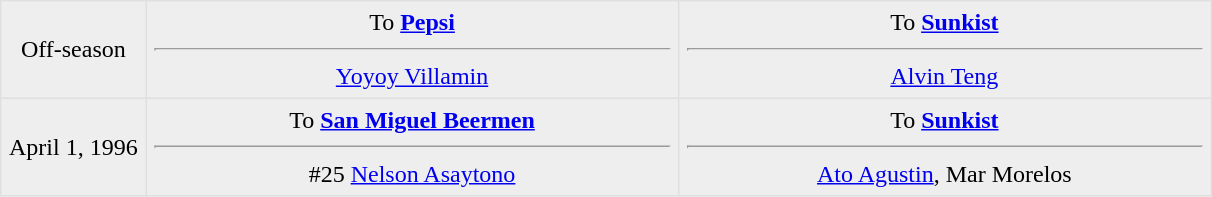<table border=1 style="border-collapse:collapse; text-align: center" bordercolor="#DFDFDF"  cellpadding="5">
<tr bgcolor="eeeeee">
<td style="width:12%">Off-season</td>
<td style="width:44%" valign="top">To <strong><a href='#'>Pepsi</a></strong><hr><a href='#'>Yoyoy Villamin</a></td>
<td style="width:44%" valign="top">To <strong><a href='#'>Sunkist</a></strong><hr><a href='#'>Alvin Teng</a></td>
</tr>
<tr bgcolor="eeeeee">
<td style="width:12%">April 1, 1996 <br> </td>
<td style="width:44%" valign="top">To <strong><a href='#'>San Miguel Beermen</a></strong><hr>#25 <a href='#'>Nelson Asaytono</a></td>
<td style="width:44%" valign="top">To <strong><a href='#'>Sunkist</a></strong><hr><a href='#'>Ato Agustin</a>, Mar Morelos</td>
</tr>
</table>
